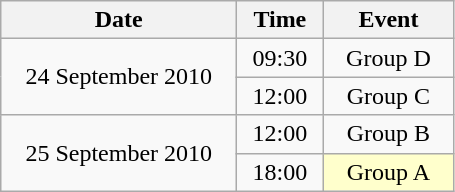<table class = "wikitable" style="text-align:center;">
<tr>
<th width=150>Date</th>
<th width=50>Time</th>
<th width=80>Event</th>
</tr>
<tr>
<td rowspan=2>24 September 2010</td>
<td>09:30</td>
<td>Group D</td>
</tr>
<tr>
<td>12:00</td>
<td>Group C</td>
</tr>
<tr>
<td rowspan=2>25 September 2010</td>
<td>12:00</td>
<td>Group B</td>
</tr>
<tr>
<td>18:00</td>
<td bgcolor=ffffcc>Group A</td>
</tr>
</table>
